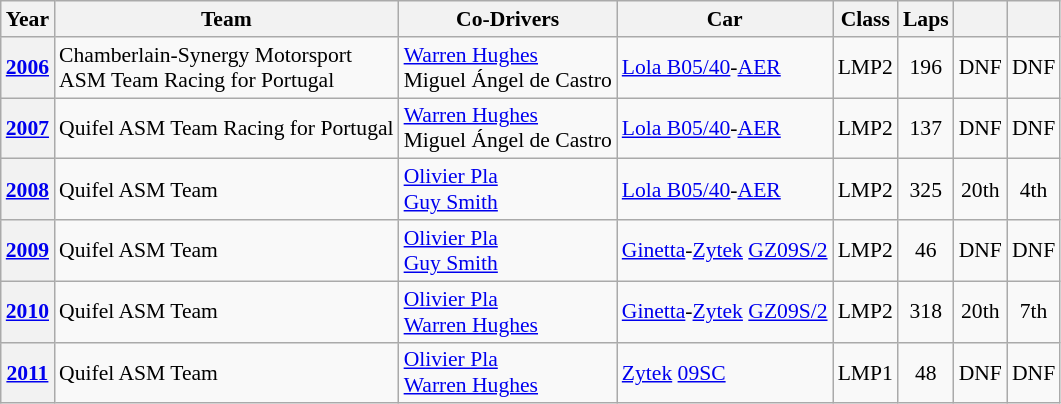<table class="wikitable" style="text-align:center; font-size:90%">
<tr>
<th>Year</th>
<th>Team</th>
<th>Co-Drivers</th>
<th>Car</th>
<th>Class</th>
<th>Laps</th>
<th></th>
<th></th>
</tr>
<tr>
<th><a href='#'>2006</a></th>
<td align="left"> Chamberlain-Synergy Motorsport<br> ASM Team Racing for Portugal</td>
<td align="left"> <a href='#'>Warren Hughes</a><br> Miguel Ángel de Castro</td>
<td align="left"><a href='#'>Lola B05/40</a>-<a href='#'>AER</a></td>
<td>LMP2</td>
<td>196</td>
<td>DNF</td>
<td>DNF</td>
</tr>
<tr>
<th><a href='#'>2007</a></th>
<td align="left"> Quifel ASM Team Racing for Portugal</td>
<td align="left"> <a href='#'>Warren Hughes</a><br> Miguel Ángel de Castro</td>
<td align="left"><a href='#'>Lola B05/40</a>-<a href='#'>AER</a></td>
<td>LMP2</td>
<td>137</td>
<td>DNF</td>
<td>DNF</td>
</tr>
<tr>
<th><a href='#'>2008</a></th>
<td align="left"> Quifel ASM Team</td>
<td align="left"> <a href='#'>Olivier Pla</a><br> <a href='#'>Guy Smith</a></td>
<td align="left"><a href='#'>Lola B05/40</a>-<a href='#'>AER</a></td>
<td>LMP2</td>
<td>325</td>
<td>20th</td>
<td>4th</td>
</tr>
<tr>
<th><a href='#'>2009</a></th>
<td align="left"> Quifel ASM Team</td>
<td align="left"> <a href='#'>Olivier Pla</a><br> <a href='#'>Guy Smith</a></td>
<td align="left"><a href='#'>Ginetta</a>-<a href='#'>Zytek</a> <a href='#'>GZ09S/2</a></td>
<td>LMP2</td>
<td>46</td>
<td>DNF</td>
<td>DNF</td>
</tr>
<tr>
<th><a href='#'>2010</a></th>
<td align="left"> Quifel ASM Team</td>
<td align="left"> <a href='#'>Olivier Pla</a><br> <a href='#'>Warren Hughes</a></td>
<td align="left"><a href='#'>Ginetta</a>-<a href='#'>Zytek</a> <a href='#'>GZ09S/2</a></td>
<td>LMP2</td>
<td>318</td>
<td>20th</td>
<td>7th</td>
</tr>
<tr>
<th><a href='#'>2011</a></th>
<td align="left"> Quifel ASM Team</td>
<td align="left"> <a href='#'>Olivier Pla</a><br> <a href='#'>Warren Hughes</a></td>
<td align="left"><a href='#'>Zytek</a> <a href='#'>09SC</a></td>
<td>LMP1</td>
<td>48</td>
<td>DNF</td>
<td>DNF</td>
</tr>
</table>
